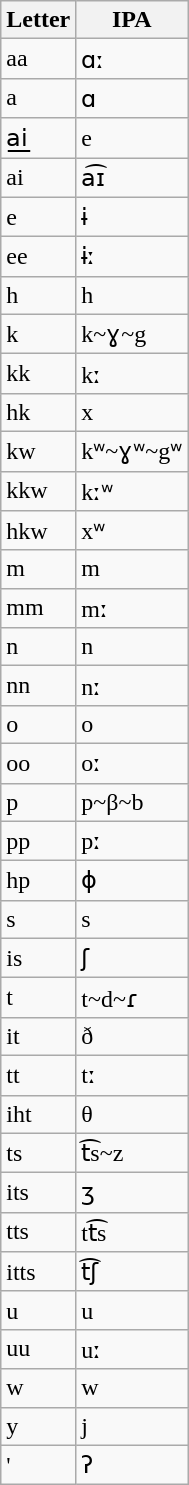<table class="wikitable mw-collapsible mw-collapsed">
<tr>
<th>Letter</th>
<th>IPA</th>
</tr>
<tr>
<td>aa</td>
<td>ɑː</td>
</tr>
<tr>
<td>a</td>
<td>ɑ</td>
</tr>
<tr>
<td>a̲i̲</td>
<td>e</td>
</tr>
<tr>
<td>ai</td>
<td>a͡ɪ</td>
</tr>
<tr>
<td>e</td>
<td>ɨ</td>
</tr>
<tr>
<td>ee</td>
<td>ɨː</td>
</tr>
<tr>
<td>h</td>
<td>h</td>
</tr>
<tr>
<td>k</td>
<td>k~ɣ~g</td>
</tr>
<tr>
<td>kk</td>
<td>kː</td>
</tr>
<tr>
<td>hk</td>
<td>x</td>
</tr>
<tr>
<td>kw</td>
<td>kʷ~ɣʷ~gʷ</td>
</tr>
<tr>
<td>kkw</td>
<td>kːʷ</td>
</tr>
<tr>
<td>hkw</td>
<td>xʷ</td>
</tr>
<tr>
<td>m</td>
<td>m</td>
</tr>
<tr>
<td>mm</td>
<td>mː</td>
</tr>
<tr>
<td>n</td>
<td>n</td>
</tr>
<tr>
<td>nn</td>
<td>nː</td>
</tr>
<tr>
<td>o</td>
<td>o</td>
</tr>
<tr>
<td>oo</td>
<td>oː</td>
</tr>
<tr>
<td>p</td>
<td>p~β~b</td>
</tr>
<tr>
<td>pp</td>
<td>pː</td>
</tr>
<tr>
<td>hp</td>
<td>ɸ</td>
</tr>
<tr>
<td>s</td>
<td>s</td>
</tr>
<tr>
<td>is</td>
<td>ʃ</td>
</tr>
<tr>
<td>t</td>
<td>t~d~ɾ</td>
</tr>
<tr>
<td>it</td>
<td>ð</td>
</tr>
<tr>
<td>tt</td>
<td>tː</td>
</tr>
<tr>
<td>iht</td>
<td>θ</td>
</tr>
<tr>
<td>ts</td>
<td>t͡s~z</td>
</tr>
<tr>
<td>its</td>
<td>ʒ</td>
</tr>
<tr>
<td>tts</td>
<td>tt͡s</td>
</tr>
<tr>
<td>itts</td>
<td>t͡ʃ</td>
</tr>
<tr>
<td>u</td>
<td>u</td>
</tr>
<tr>
<td>uu</td>
<td>uː</td>
</tr>
<tr>
<td>w</td>
<td>w</td>
</tr>
<tr>
<td>y</td>
<td>j</td>
</tr>
<tr>
<td>'</td>
<td>ʔ</td>
</tr>
</table>
